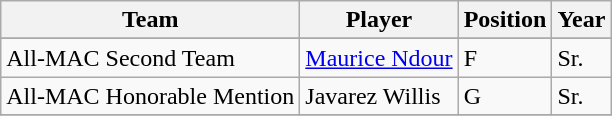<table class="wikitable" border="1">
<tr align=center>
<th style= >Team</th>
<th style= >Player</th>
<th style= >Position</th>
<th style= >Year</th>
</tr>
<tr align="center">
</tr>
<tr>
<td>All-MAC Second Team</td>
<td><a href='#'>Maurice Ndour</a></td>
<td>F</td>
<td>Sr.</td>
</tr>
<tr>
<td>All-MAC Honorable Mention</td>
<td>Javarez Willis</td>
<td>G</td>
<td>Sr.</td>
</tr>
<tr>
</tr>
</table>
